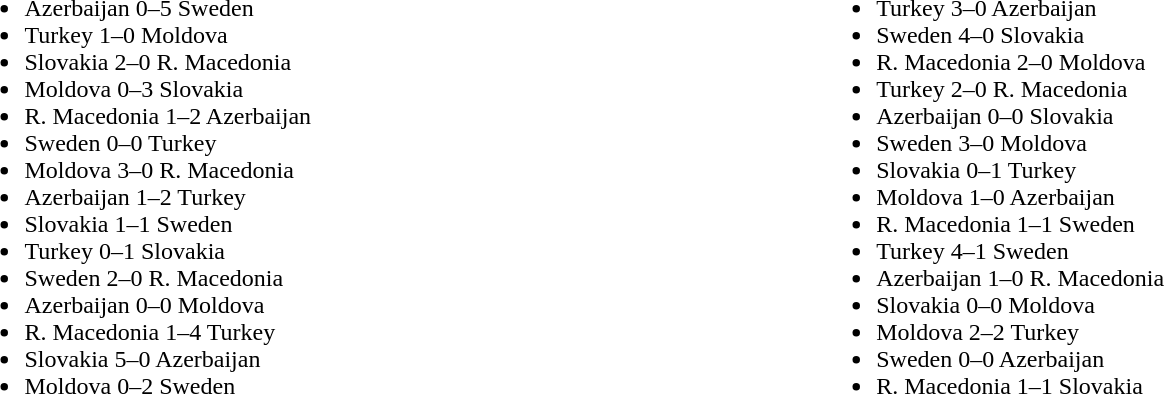<table width=90%>
<tr>
<td valign="middle" align=left width=33%><br><ul><li>Azerbaijan   0–5 Sweden</li><li>Turkey       1–0 Moldova</li><li>Slovakia     2–0 R. Macedonia</li><li>Moldova      0–3 Slovakia</li><li>R. Macedonia    1–2 Azerbaijan</li><li>Sweden       0–0 Turkey</li><li>Moldova      3–0 R. Macedonia</li><li>Azerbaijan   1–2 Turkey</li><li>Slovakia     1–1 Sweden</li><li>Turkey       0–1 Slovakia</li><li>Sweden       2–0 R. Macedonia</li><li>Azerbaijan   0–0 Moldova</li><li>R. Macedonia    1–4 Turkey</li><li>Slovakia     5–0 Azerbaijan</li><li>Moldova      0–2 Sweden</li></ul></td>
<td valign="middle" align=left width=33%><br><ul><li>Turkey       3–0 Azerbaijan</li><li>Sweden       4–0 Slovakia</li><li>R. Macedonia    2–0 Moldova</li><li>Turkey       2–0 R. Macedonia</li><li>Azerbaijan   0–0 Slovakia</li><li>Sweden       3–0 Moldova</li><li>Slovakia     0–1 Turkey</li><li>Moldova      1–0 Azerbaijan</li><li>R. Macedonia    1–1 Sweden</li><li>Turkey       4–1 Sweden</li><li>Azerbaijan   1–0 R. Macedonia</li><li>Slovakia     0–0 Moldova</li><li>Moldova      2–2 Turkey</li><li>Sweden       0–0 Azerbaijan</li><li>R. Macedonia    1–1 Slovakia</li></ul></td>
</tr>
</table>
